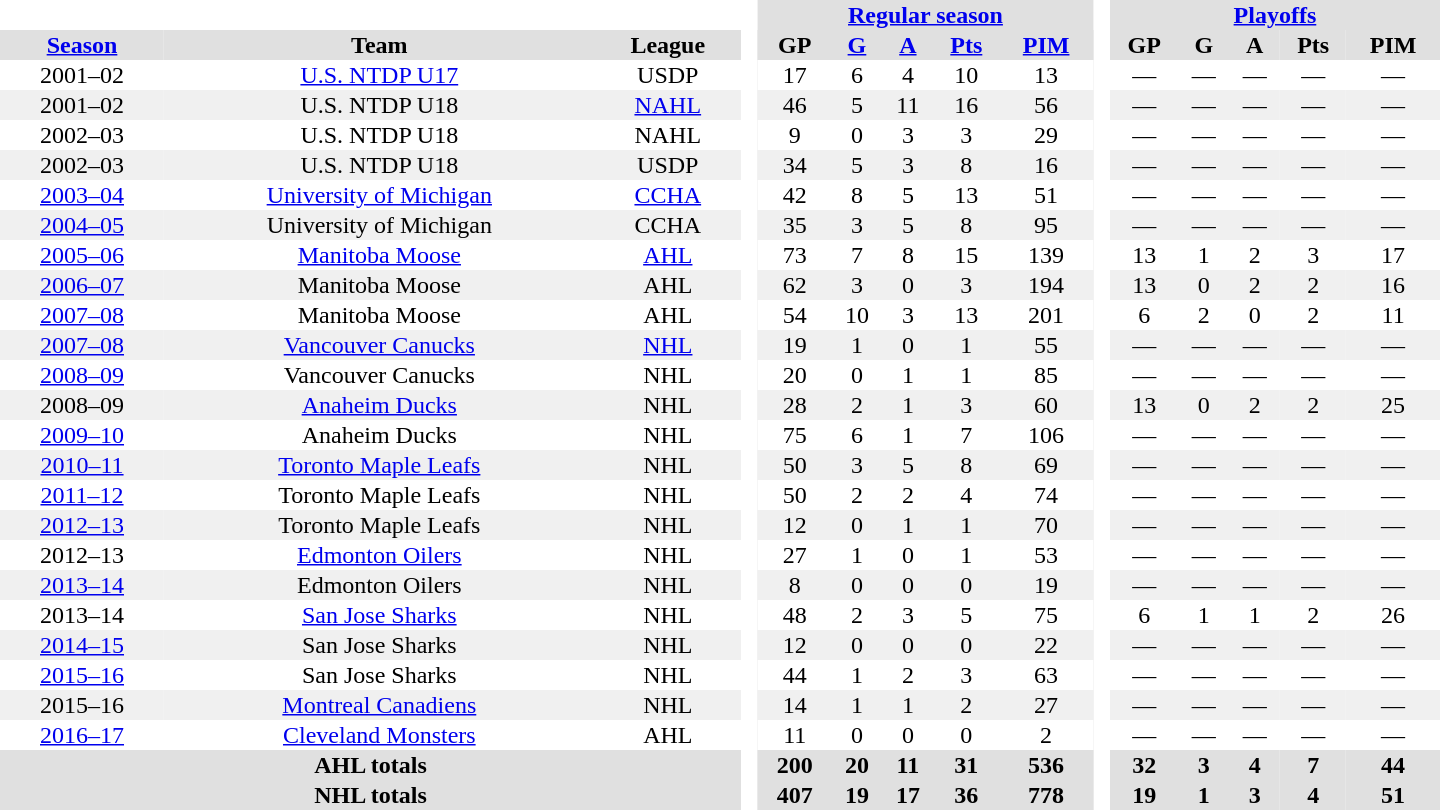<table border="0" cellpadding="1" cellspacing="0" style="text-align:center; width:60em">
<tr bgcolor="#e0e0e0">
<th colspan="3" style="background:#fff;"> </th>
<th rowspan="99" style="background:#fff;"> </th>
<th colspan="5"><a href='#'>Regular season</a></th>
<th rowspan="99" style="background:#fff;"> </th>
<th colspan="5"><a href='#'>Playoffs</a></th>
</tr>
<tr style="background:#e0e0e0;">
<th><a href='#'>Season</a></th>
<th>Team</th>
<th>League</th>
<th>GP</th>
<th><a href='#'>G</a></th>
<th><a href='#'>A</a></th>
<th><a href='#'>Pts</a></th>
<th><a href='#'>PIM</a></th>
<th>GP</th>
<th>G</th>
<th>A</th>
<th>Pts</th>
<th>PIM</th>
</tr>
<tr>
<td>2001–02</td>
<td><a href='#'>U.S. NTDP U17</a></td>
<td>USDP</td>
<td>17</td>
<td>6</td>
<td>4</td>
<td>10</td>
<td>13</td>
<td>—</td>
<td>—</td>
<td>—</td>
<td>—</td>
<td>—</td>
</tr>
<tr style="background:#f0f0f0;">
<td>2001–02</td>
<td>U.S. NTDP U18</td>
<td><a href='#'>NAHL</a></td>
<td>46</td>
<td>5</td>
<td>11</td>
<td>16</td>
<td>56</td>
<td>—</td>
<td>—</td>
<td>—</td>
<td>—</td>
<td>—</td>
</tr>
<tr>
<td>2002–03</td>
<td>U.S. NTDP U18</td>
<td>NAHL</td>
<td>9</td>
<td>0</td>
<td>3</td>
<td>3</td>
<td>29</td>
<td>—</td>
<td>—</td>
<td>—</td>
<td>—</td>
<td>—</td>
</tr>
<tr style="background:#f0f0f0;">
<td>2002–03</td>
<td>U.S. NTDP U18</td>
<td>USDP</td>
<td>34</td>
<td>5</td>
<td>3</td>
<td>8</td>
<td>16</td>
<td>—</td>
<td>—</td>
<td>—</td>
<td>—</td>
<td>—</td>
</tr>
<tr>
<td><a href='#'>2003–04</a></td>
<td><a href='#'>University of Michigan</a></td>
<td><a href='#'>CCHA</a></td>
<td>42</td>
<td>8</td>
<td>5</td>
<td>13</td>
<td>51</td>
<td>—</td>
<td>—</td>
<td>—</td>
<td>—</td>
<td>—</td>
</tr>
<tr style="background:#f0f0f0;">
<td><a href='#'>2004–05</a></td>
<td>University of Michigan</td>
<td>CCHA</td>
<td>35</td>
<td>3</td>
<td>5</td>
<td>8</td>
<td>95</td>
<td>—</td>
<td>—</td>
<td>—</td>
<td>—</td>
<td>—</td>
</tr>
<tr>
<td><a href='#'>2005–06</a></td>
<td><a href='#'>Manitoba Moose</a></td>
<td><a href='#'>AHL</a></td>
<td>73</td>
<td>7</td>
<td>8</td>
<td>15</td>
<td>139</td>
<td>13</td>
<td>1</td>
<td>2</td>
<td>3</td>
<td>17</td>
</tr>
<tr style="background:#f0f0f0;">
<td><a href='#'>2006–07</a></td>
<td>Manitoba Moose</td>
<td>AHL</td>
<td>62</td>
<td>3</td>
<td>0</td>
<td>3</td>
<td>194</td>
<td>13</td>
<td>0</td>
<td>2</td>
<td>2</td>
<td>16</td>
</tr>
<tr>
<td><a href='#'>2007–08</a></td>
<td>Manitoba Moose</td>
<td>AHL</td>
<td>54</td>
<td>10</td>
<td>3</td>
<td>13</td>
<td>201</td>
<td>6</td>
<td>2</td>
<td>0</td>
<td>2</td>
<td>11</td>
</tr>
<tr style="background:#f0f0f0;">
<td><a href='#'>2007–08</a></td>
<td><a href='#'>Vancouver Canucks</a></td>
<td><a href='#'>NHL</a></td>
<td>19</td>
<td>1</td>
<td>0</td>
<td>1</td>
<td>55</td>
<td>—</td>
<td>—</td>
<td>—</td>
<td>—</td>
<td>—</td>
</tr>
<tr>
<td><a href='#'>2008–09</a></td>
<td>Vancouver Canucks</td>
<td>NHL</td>
<td>20</td>
<td>0</td>
<td>1</td>
<td>1</td>
<td>85</td>
<td>—</td>
<td>—</td>
<td>—</td>
<td>—</td>
<td>—</td>
</tr>
<tr style="background:#f0f0f0;">
<td>2008–09</td>
<td><a href='#'>Anaheim Ducks</a></td>
<td>NHL</td>
<td>28</td>
<td>2</td>
<td>1</td>
<td>3</td>
<td>60</td>
<td>13</td>
<td>0</td>
<td>2</td>
<td>2</td>
<td>25</td>
</tr>
<tr>
<td><a href='#'>2009–10</a></td>
<td>Anaheim Ducks</td>
<td>NHL</td>
<td>75</td>
<td>6</td>
<td>1</td>
<td>7</td>
<td>106</td>
<td>—</td>
<td>—</td>
<td>—</td>
<td>—</td>
<td>—</td>
</tr>
<tr style="background:#f0f0f0;">
<td><a href='#'>2010–11</a></td>
<td><a href='#'>Toronto Maple Leafs</a></td>
<td>NHL</td>
<td>50</td>
<td>3</td>
<td>5</td>
<td>8</td>
<td>69</td>
<td>—</td>
<td>—</td>
<td>—</td>
<td>—</td>
<td>—</td>
</tr>
<tr>
<td><a href='#'>2011–12</a></td>
<td>Toronto Maple Leafs</td>
<td>NHL</td>
<td>50</td>
<td>2</td>
<td>2</td>
<td>4</td>
<td>74</td>
<td>—</td>
<td>—</td>
<td>—</td>
<td>—</td>
<td>—</td>
</tr>
<tr style="background:#f0f0f0;">
<td><a href='#'>2012–13</a></td>
<td>Toronto Maple Leafs</td>
<td>NHL</td>
<td>12</td>
<td>0</td>
<td>1</td>
<td>1</td>
<td>70</td>
<td>—</td>
<td>—</td>
<td>—</td>
<td>—</td>
<td>—</td>
</tr>
<tr>
<td>2012–13</td>
<td><a href='#'>Edmonton Oilers</a></td>
<td>NHL</td>
<td>27</td>
<td>1</td>
<td>0</td>
<td>1</td>
<td>53</td>
<td>—</td>
<td>—</td>
<td>—</td>
<td>—</td>
<td>—</td>
</tr>
<tr style="background:#f0f0f0;">
<td><a href='#'>2013–14</a></td>
<td>Edmonton Oilers</td>
<td>NHL</td>
<td>8</td>
<td>0</td>
<td>0</td>
<td>0</td>
<td>19</td>
<td>—</td>
<td>—</td>
<td>—</td>
<td>—</td>
<td>—</td>
</tr>
<tr>
<td>2013–14</td>
<td><a href='#'>San Jose Sharks</a></td>
<td>NHL</td>
<td>48</td>
<td>2</td>
<td>3</td>
<td>5</td>
<td>75</td>
<td>6</td>
<td>1</td>
<td>1</td>
<td>2</td>
<td>26</td>
</tr>
<tr style="background:#f0f0f0;">
<td><a href='#'>2014–15</a></td>
<td>San Jose Sharks</td>
<td>NHL</td>
<td>12</td>
<td>0</td>
<td>0</td>
<td>0</td>
<td>22</td>
<td>—</td>
<td>—</td>
<td>—</td>
<td>—</td>
<td>—</td>
</tr>
<tr>
<td><a href='#'>2015–16</a></td>
<td>San Jose Sharks</td>
<td>NHL</td>
<td>44</td>
<td>1</td>
<td>2</td>
<td>3</td>
<td>63</td>
<td>—</td>
<td>—</td>
<td>—</td>
<td>—</td>
<td>—</td>
</tr>
<tr style="background:#f0f0f0;">
<td>2015–16</td>
<td><a href='#'>Montreal Canadiens</a></td>
<td>NHL</td>
<td>14</td>
<td>1</td>
<td>1</td>
<td>2</td>
<td>27</td>
<td>—</td>
<td>—</td>
<td>—</td>
<td>—</td>
<td>—</td>
</tr>
<tr>
<td><a href='#'>2016–17</a></td>
<td><a href='#'>Cleveland Monsters</a></td>
<td>AHL</td>
<td>11</td>
<td>0</td>
<td>0</td>
<td>0</td>
<td>2</td>
<td>—</td>
<td>—</td>
<td>—</td>
<td>—</td>
<td>—</td>
</tr>
<tr style="background:#e0e0e0;">
<th colspan="3">AHL totals</th>
<th>200</th>
<th>20</th>
<th>11</th>
<th>31</th>
<th>536</th>
<th>32</th>
<th>3</th>
<th>4</th>
<th>7</th>
<th>44</th>
</tr>
<tr style="background:#e0e0e0;">
<th colspan="3">NHL totals</th>
<th>407</th>
<th>19</th>
<th>17</th>
<th>36</th>
<th>778</th>
<th>19</th>
<th>1</th>
<th>3</th>
<th>4</th>
<th>51</th>
</tr>
</table>
